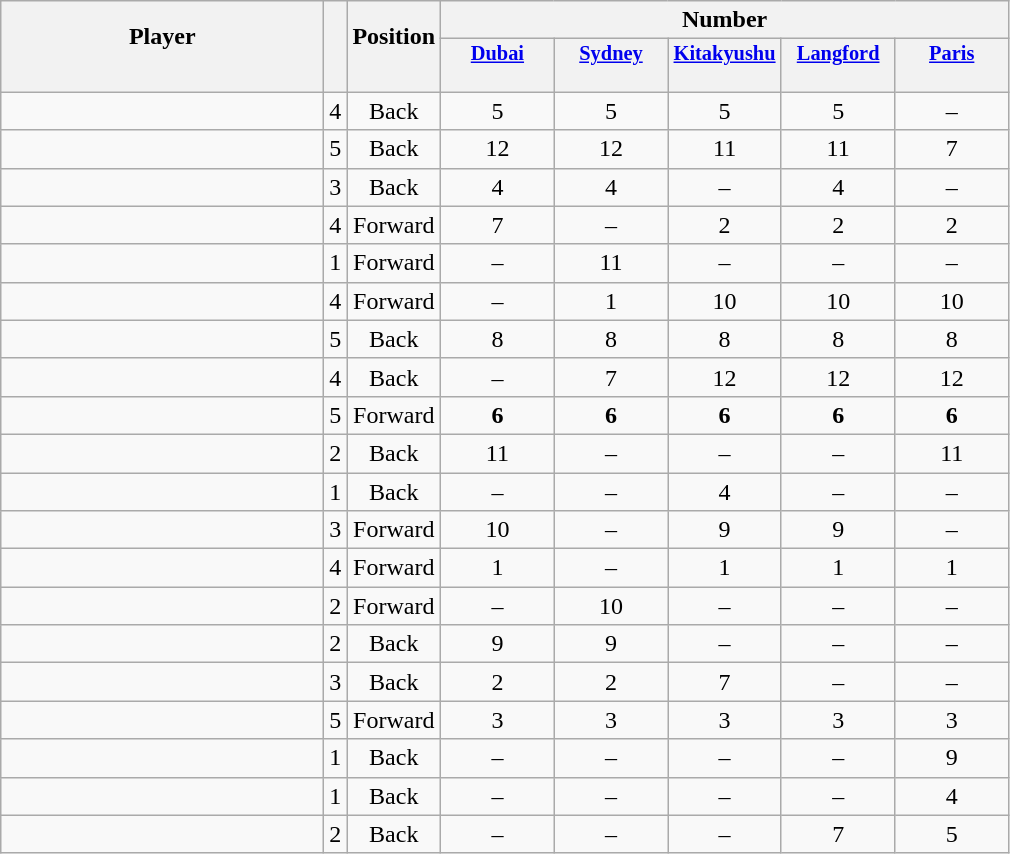<table class="wikitable sortable" style="text-align:center;">
<tr>
<th rowspan="2" style="border-bottom:0; width:13em;">Player</th>
<th rowspan="2" style="border-bottom:0;"></th>
<th rowspan="2" style="border-bottom:0;">Position</th>
<th colspan=5>Number</th>
</tr>
<tr>
<th style="vertical-align:top; width:5.2em; border-bottom:0; padding:2px; font-size:85%;"><a href='#'>Dubai</a></th>
<th style="vertical-align:top; width:5.2em; border-bottom:0; padding:2px; font-size:85%;"><a href='#'>Sydney</a></th>
<th style="vertical-align:top; width:5.2em; border-bottom:0; padding:2px; font-size:85%;"><a href='#'>Kitakyushu</a></th>
<th style="vertical-align:top; width:5.2em; border-bottom:0; padding:2px; font-size:85%;"><a href='#'>Langford</a></th>
<th style="vertical-align:top; width:5.2em; border-bottom:0; padding:2px; font-size:85%;"><a href='#'>Paris</a></th>
</tr>
<tr style="line-height:8px;">
<th style="border-top:0;"> </th>
<th style="border-top:0;"></th>
<th style="border-top:0;"></th>
<th data-sort-type="number" style="border-top:0;"></th>
<th data-sort-type="number" style="border-top:0;"></th>
<th data-sort-type="number" style="border-top:0;"></th>
<th data-sort-type="number" style="border-top:0;"></th>
<th data-sort-type="number" style="border-top:0;"></th>
</tr>
<tr>
<td align=left></td>
<td>4</td>
<td>Back</td>
<td>5</td>
<td>5</td>
<td>5</td>
<td>5</td>
<td>–</td>
</tr>
<tr>
<td align=left></td>
<td>5</td>
<td>Back</td>
<td>12</td>
<td>12</td>
<td>11</td>
<td>11</td>
<td>7</td>
</tr>
<tr>
<td align=left></td>
<td>3</td>
<td>Back</td>
<td>4</td>
<td>4</td>
<td>–</td>
<td>4</td>
<td>–</td>
</tr>
<tr>
<td align=left></td>
<td>4</td>
<td>Forward</td>
<td>7</td>
<td>–</td>
<td>2</td>
<td>2</td>
<td>2</td>
</tr>
<tr>
<td align=left></td>
<td>1</td>
<td>Forward</td>
<td>–</td>
<td>11</td>
<td>–</td>
<td>–</td>
<td>–</td>
</tr>
<tr>
<td align=left></td>
<td>4</td>
<td>Forward</td>
<td>–</td>
<td>1</td>
<td>10</td>
<td>10</td>
<td>10</td>
</tr>
<tr>
<td align=left></td>
<td>5</td>
<td>Back</td>
<td>8</td>
<td>8</td>
<td>8</td>
<td>8</td>
<td>8</td>
</tr>
<tr>
<td align=left></td>
<td>4</td>
<td>Back</td>
<td>–</td>
<td>7</td>
<td>12</td>
<td>12</td>
<td>12</td>
</tr>
<tr>
<td align=left></td>
<td>5</td>
<td>Forward</td>
<td><strong>6</strong></td>
<td><strong>6</strong></td>
<td><strong>6</strong></td>
<td><strong>6</strong></td>
<td><strong>6</strong></td>
</tr>
<tr>
<td align=left></td>
<td>2</td>
<td>Back</td>
<td>11</td>
<td>–</td>
<td>–</td>
<td>–</td>
<td>11</td>
</tr>
<tr>
<td align=left></td>
<td>1</td>
<td>Back</td>
<td>–</td>
<td>–</td>
<td>4</td>
<td>–</td>
<td>–</td>
</tr>
<tr>
<td align=left></td>
<td>3</td>
<td>Forward</td>
<td>10</td>
<td>–</td>
<td>9</td>
<td>9</td>
<td>–</td>
</tr>
<tr>
<td align=left></td>
<td>4</td>
<td>Forward</td>
<td>1</td>
<td>–</td>
<td>1</td>
<td>1</td>
<td>1</td>
</tr>
<tr>
<td align=left></td>
<td>2</td>
<td>Forward</td>
<td>–</td>
<td>10</td>
<td>–</td>
<td>–</td>
<td>–</td>
</tr>
<tr>
<td align=left></td>
<td>2</td>
<td>Back</td>
<td>9</td>
<td>9</td>
<td>–</td>
<td>–</td>
<td>–</td>
</tr>
<tr>
<td align=left></td>
<td>3</td>
<td>Back</td>
<td>2</td>
<td>2</td>
<td>7</td>
<td>–</td>
<td>–</td>
</tr>
<tr>
<td align=left></td>
<td>5</td>
<td>Forward</td>
<td>3</td>
<td>3</td>
<td>3</td>
<td>3</td>
<td>3</td>
</tr>
<tr>
<td align=left></td>
<td>1</td>
<td>Back</td>
<td>–</td>
<td>–</td>
<td>–</td>
<td>–</td>
<td>9</td>
</tr>
<tr>
<td align=left></td>
<td>1</td>
<td>Back</td>
<td>–</td>
<td>–</td>
<td>–</td>
<td>–</td>
<td>4</td>
</tr>
<tr>
<td align=left></td>
<td>2</td>
<td>Back</td>
<td>–</td>
<td>–</td>
<td>–</td>
<td>7</td>
<td>5</td>
</tr>
</table>
